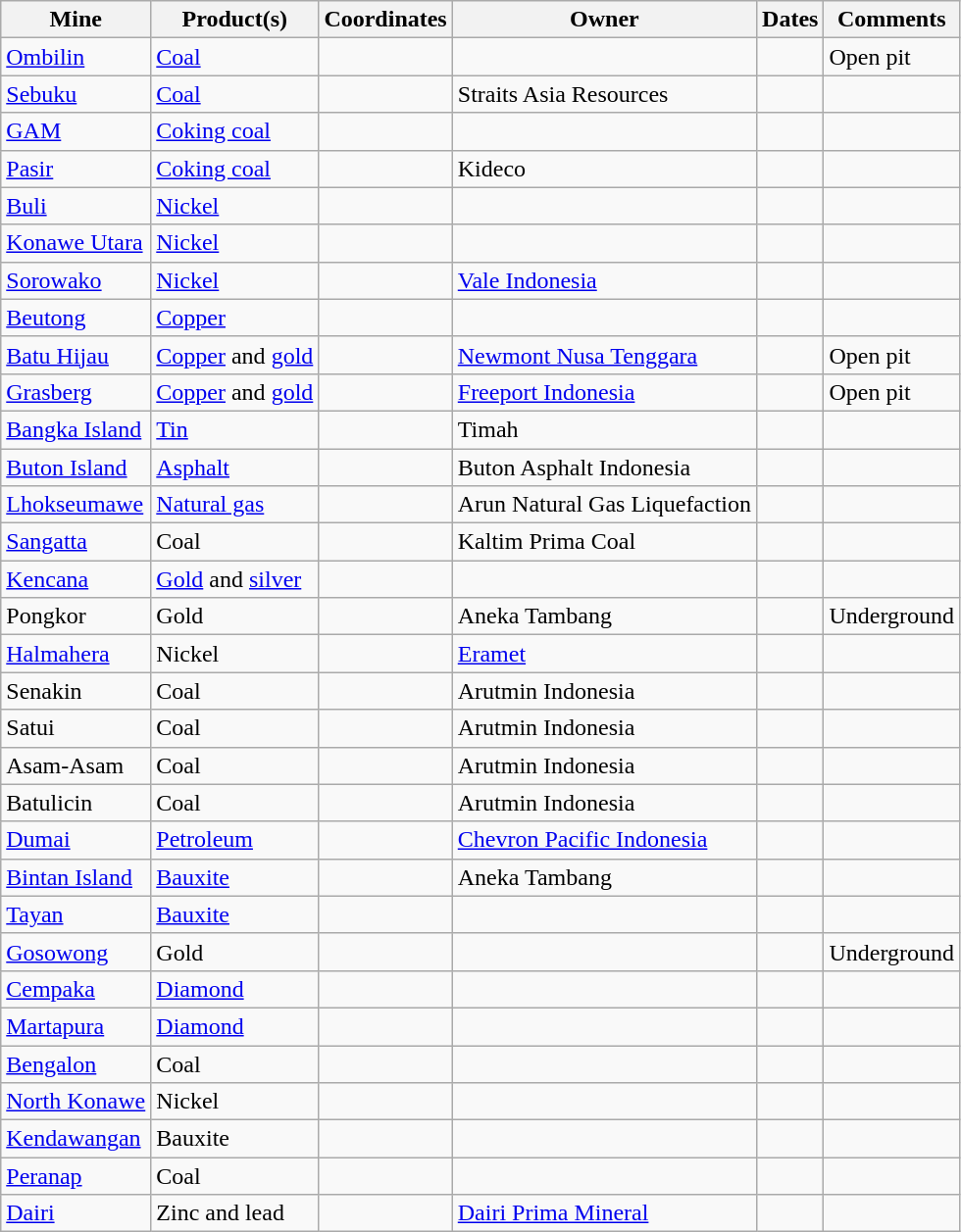<table class="sortable wikitable">
<tr>
<th>Mine</th>
<th>Product(s)</th>
<th>Coordinates</th>
<th>Owner</th>
<th>Dates</th>
<th>Comments</th>
</tr>
<tr>
<td><a href='#'>Ombilin</a></td>
<td><a href='#'>Coal</a></td>
<td></td>
<td></td>
<td></td>
<td>Open pit</td>
</tr>
<tr>
<td><a href='#'>Sebuku</a></td>
<td><a href='#'>Coal</a></td>
<td></td>
<td>Straits Asia Resources</td>
<td></td>
<td></td>
</tr>
<tr>
<td><a href='#'>GAM</a></td>
<td><a href='#'>Coking coal</a></td>
<td></td>
<td></td>
<td></td>
<td></td>
</tr>
<tr>
<td><a href='#'>Pasir</a></td>
<td><a href='#'>Coking coal</a></td>
<td></td>
<td>Kideco</td>
<td></td>
<td></td>
</tr>
<tr>
<td><a href='#'>Buli</a></td>
<td><a href='#'>Nickel</a></td>
<td></td>
<td></td>
<td></td>
<td></td>
</tr>
<tr>
<td><a href='#'>Konawe Utara</a></td>
<td><a href='#'>Nickel</a></td>
<td></td>
<td></td>
<td></td>
<td></td>
</tr>
<tr>
<td><a href='#'>Sorowako</a></td>
<td><a href='#'>Nickel</a></td>
<td></td>
<td><a href='#'>Vale Indonesia</a></td>
<td></td>
<td></td>
</tr>
<tr>
<td><a href='#'>Beutong</a></td>
<td><a href='#'>Copper</a></td>
<td></td>
<td></td>
<td></td>
<td></td>
</tr>
<tr>
<td><a href='#'>Batu Hijau</a></td>
<td><a href='#'>Copper</a> and <a href='#'>gold</a></td>
<td></td>
<td><a href='#'>Newmont Nusa Tenggara</a></td>
<td></td>
<td>Open pit</td>
</tr>
<tr>
<td><a href='#'>Grasberg</a></td>
<td><a href='#'>Copper</a> and <a href='#'>gold</a></td>
<td></td>
<td><a href='#'>Freeport Indonesia</a></td>
<td></td>
<td>Open pit</td>
</tr>
<tr>
<td><a href='#'>Bangka Island</a></td>
<td><a href='#'>Tin</a></td>
<td></td>
<td>Timah</td>
<td></td>
<td></td>
</tr>
<tr>
<td><a href='#'>Buton Island</a></td>
<td><a href='#'>Asphalt</a></td>
<td></td>
<td>Buton Asphalt Indonesia</td>
<td></td>
<td></td>
</tr>
<tr>
<td><a href='#'>Lhokseumawe</a></td>
<td><a href='#'>Natural gas</a></td>
<td></td>
<td>Arun Natural Gas Liquefaction</td>
<td></td>
<td></td>
</tr>
<tr>
<td><a href='#'>Sangatta</a></td>
<td>Coal</td>
<td></td>
<td>Kaltim Prima Coal</td>
<td></td>
<td></td>
</tr>
<tr>
<td><a href='#'>Kencana</a></td>
<td><a href='#'>Gold</a> and <a href='#'>silver</a></td>
<td></td>
<td></td>
<td></td>
<td></td>
</tr>
<tr>
<td>Pongkor</td>
<td>Gold</td>
<td></td>
<td>Aneka Tambang</td>
<td></td>
<td>Underground</td>
</tr>
<tr>
<td><a href='#'>Halmahera</a></td>
<td>Nickel</td>
<td></td>
<td><a href='#'>Eramet</a></td>
<td></td>
<td></td>
</tr>
<tr>
<td>Senakin</td>
<td>Coal</td>
<td></td>
<td>Arutmin Indonesia</td>
<td></td>
<td></td>
</tr>
<tr>
<td>Satui</td>
<td>Coal</td>
<td></td>
<td>Arutmin Indonesia</td>
<td></td>
<td></td>
</tr>
<tr>
<td>Asam-Asam</td>
<td>Coal</td>
<td></td>
<td>Arutmin Indonesia</td>
<td></td>
<td></td>
</tr>
<tr>
<td>Batulicin</td>
<td>Coal</td>
<td></td>
<td>Arutmin Indonesia</td>
<td></td>
<td></td>
</tr>
<tr>
<td><a href='#'>Dumai</a></td>
<td><a href='#'>Petroleum</a></td>
<td></td>
<td><a href='#'>Chevron Pacific Indonesia</a></td>
<td></td>
<td></td>
</tr>
<tr>
<td><a href='#'>Bintan Island</a></td>
<td><a href='#'>Bauxite</a></td>
<td></td>
<td>Aneka Tambang</td>
<td></td>
<td></td>
</tr>
<tr>
<td><a href='#'>Tayan</a></td>
<td><a href='#'>Bauxite</a></td>
<td></td>
<td></td>
<td></td>
<td></td>
</tr>
<tr>
<td><a href='#'>Gosowong</a></td>
<td>Gold</td>
<td></td>
<td></td>
<td></td>
<td>Underground</td>
</tr>
<tr>
<td><a href='#'>Cempaka</a></td>
<td><a href='#'>Diamond</a></td>
<td></td>
<td></td>
<td></td>
<td></td>
</tr>
<tr>
<td><a href='#'>Martapura</a></td>
<td><a href='#'>Diamond</a></td>
<td></td>
<td></td>
<td></td>
<td></td>
</tr>
<tr>
<td><a href='#'>Bengalon</a></td>
<td>Coal</td>
<td></td>
<td></td>
<td></td>
<td></td>
</tr>
<tr>
<td><a href='#'>North Konawe</a></td>
<td>Nickel</td>
<td></td>
<td></td>
<td></td>
<td></td>
</tr>
<tr>
<td><a href='#'>Kendawangan</a></td>
<td>Bauxite</td>
<td></td>
<td></td>
<td></td>
<td></td>
</tr>
<tr>
<td><a href='#'>Peranap</a></td>
<td>Coal</td>
<td></td>
<td></td>
<td></td>
<td></td>
</tr>
<tr>
<td><a href='#'>Dairi</a></td>
<td>Zinc and lead</td>
<td></td>
<td><a href='#'>Dairi Prima Mineral</a></td>
<td></td>
<td></td>
</tr>
</table>
